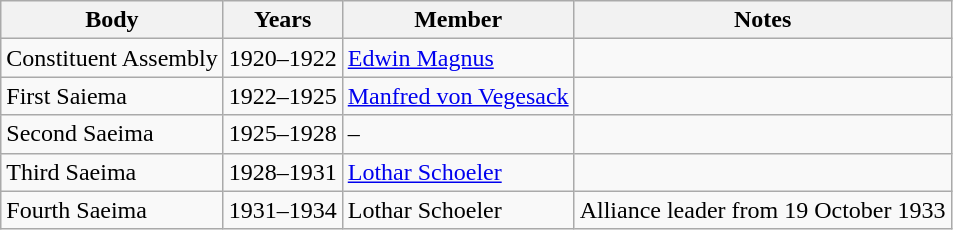<table class=wikitable>
<tr>
<th>Body</th>
<th>Years</th>
<th>Member</th>
<th>Notes</th>
</tr>
<tr>
<td>Constituent Assembly</td>
<td>1920–1922</td>
<td><a href='#'>Edwin Magnus</a></td>
<td></td>
</tr>
<tr>
<td>First Saiema</td>
<td>1922–1925</td>
<td><a href='#'>Manfred von Vegesack</a></td>
<td></td>
</tr>
<tr>
<td>Second Saeima</td>
<td>1925–1928</td>
<td>–</td>
<td></td>
</tr>
<tr>
<td>Third Saeima</td>
<td>1928–1931</td>
<td><a href='#'>Lothar Schoeler</a></td>
<td></td>
</tr>
<tr>
<td>Fourth Saeima</td>
<td>1931–1934</td>
<td>Lothar Schoeler</td>
<td>Alliance leader from 19 October 1933</td>
</tr>
</table>
